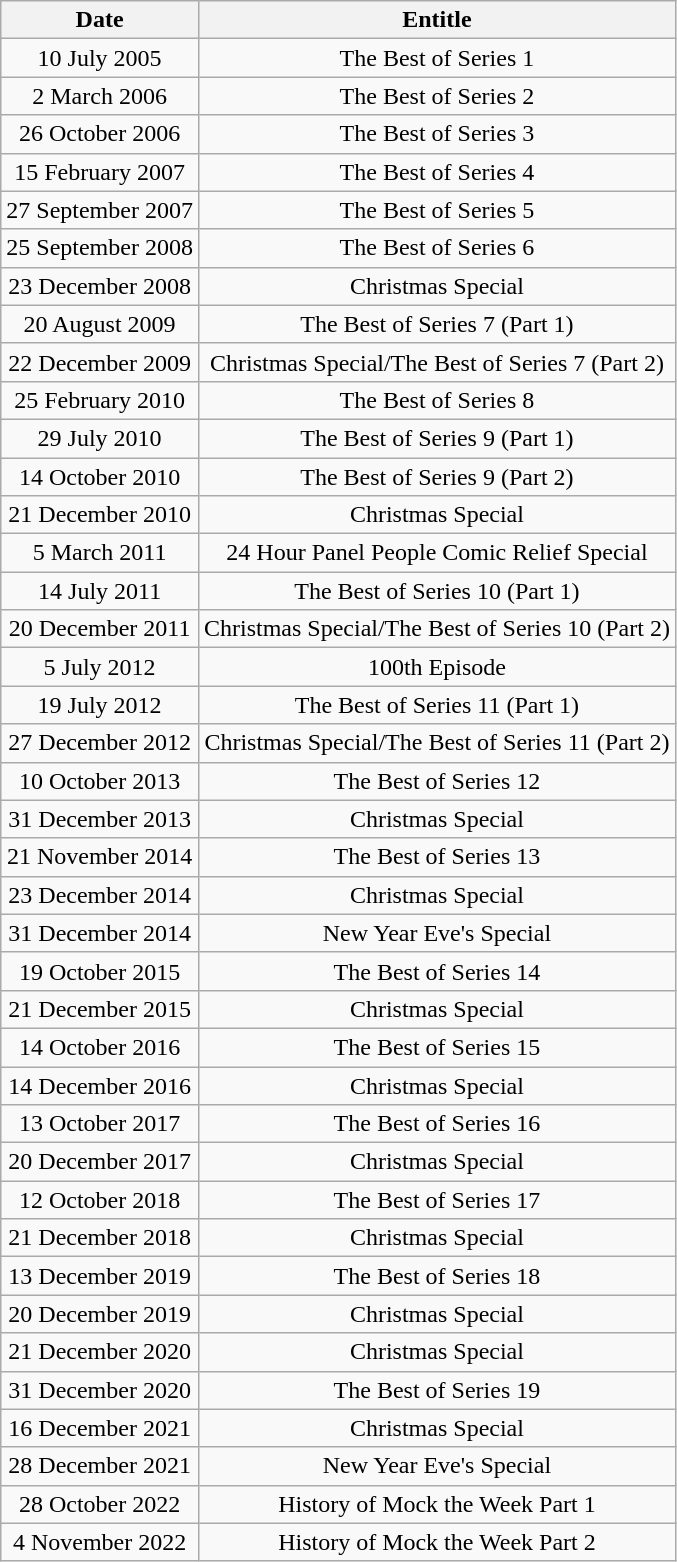<table class="wikitable" style="text-align:center">
<tr>
<th>Date</th>
<th>Entitle</th>
</tr>
<tr>
<td>10 July 2005</td>
<td>The Best of Series 1</td>
</tr>
<tr>
<td>2 March 2006</td>
<td>The Best of Series 2</td>
</tr>
<tr>
<td>26 October 2006</td>
<td>The Best of Series 3</td>
</tr>
<tr>
<td>15 February 2007</td>
<td>The Best of Series 4</td>
</tr>
<tr>
<td>27 September 2007</td>
<td>The Best of Series 5</td>
</tr>
<tr>
<td>25 September 2008</td>
<td>The Best of Series 6</td>
</tr>
<tr>
<td>23 December 2008</td>
<td>Christmas Special</td>
</tr>
<tr>
<td>20 August 2009</td>
<td>The Best of Series 7 (Part 1)</td>
</tr>
<tr>
<td>22 December 2009</td>
<td>Christmas Special/The Best of Series 7 (Part 2)</td>
</tr>
<tr>
<td>25 February 2010</td>
<td>The Best of Series 8</td>
</tr>
<tr>
<td>29 July 2010</td>
<td>The Best of Series 9 (Part 1)</td>
</tr>
<tr>
<td>14 October 2010</td>
<td>The Best of Series 9 (Part 2)</td>
</tr>
<tr>
<td>21 December 2010</td>
<td>Christmas Special</td>
</tr>
<tr>
<td>5 March 2011</td>
<td>24 Hour Panel People Comic Relief Special</td>
</tr>
<tr>
<td>14 July 2011</td>
<td>The Best of Series 10 (Part 1)</td>
</tr>
<tr>
<td>20 December 2011</td>
<td>Christmas Special/The Best of Series 10 (Part 2)</td>
</tr>
<tr>
<td>5 July 2012</td>
<td>100th Episode</td>
</tr>
<tr>
<td>19 July 2012</td>
<td>The Best of Series 11 (Part 1)</td>
</tr>
<tr>
<td>27 December 2012</td>
<td>Christmas Special/The Best of Series 11 (Part 2)</td>
</tr>
<tr>
<td>10 October 2013</td>
<td>The Best of Series 12</td>
</tr>
<tr>
<td>31 December 2013</td>
<td>Christmas Special</td>
</tr>
<tr>
<td>21 November 2014</td>
<td>The Best of Series 13</td>
</tr>
<tr>
<td>23 December 2014</td>
<td>Christmas Special</td>
</tr>
<tr>
<td>31 December 2014</td>
<td>New Year Eve's Special</td>
</tr>
<tr>
<td>19 October 2015</td>
<td>The Best of Series 14</td>
</tr>
<tr>
<td>21 December 2015</td>
<td>Christmas Special</td>
</tr>
<tr>
<td>14 October 2016</td>
<td>The Best of Series 15</td>
</tr>
<tr>
<td>14 December 2016</td>
<td>Christmas Special</td>
</tr>
<tr>
<td>13 October 2017</td>
<td>The Best of Series 16</td>
</tr>
<tr>
<td>20 December 2017</td>
<td>Christmas Special</td>
</tr>
<tr>
<td>12 October 2018</td>
<td>The Best of Series 17</td>
</tr>
<tr>
<td>21 December 2018</td>
<td>Christmas Special</td>
</tr>
<tr>
<td>13 December 2019</td>
<td>The Best of Series 18</td>
</tr>
<tr>
<td>20 December 2019</td>
<td>Christmas Special</td>
</tr>
<tr>
<td>21 December 2020</td>
<td>Christmas Special</td>
</tr>
<tr>
<td>31 December 2020</td>
<td>The Best of Series 19</td>
</tr>
<tr>
<td>16 December 2021</td>
<td>Christmas Special</td>
</tr>
<tr>
<td>28 December 2021</td>
<td>New Year Eve's Special</td>
</tr>
<tr>
<td>28 October 2022</td>
<td>History of Mock the Week Part 1</td>
</tr>
<tr>
<td>4 November 2022</td>
<td>History of Mock the Week Part 2</td>
</tr>
</table>
